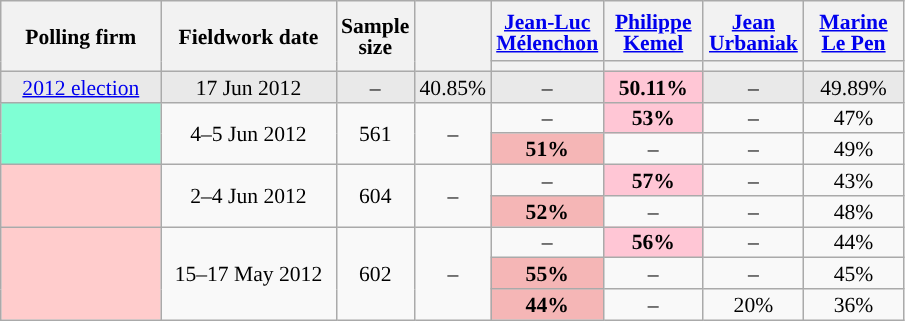<table class="wikitable sortable" style="text-align:center;font-size:90%;line-height:14px;">
<tr style="height:40px;">
<th style="width:100px;" rowspan="2">Polling firm</th>
<th style="width:110px;" rowspan="2">Fieldwork date</th>
<th style="width:35px;" rowspan="2">Sample<br>size</th>
<th style="width:30px;" rowspan="2"></th>
<th class="unsortable" style="width:60px;"><a href='#'>Jean-Luc Mélenchon</a><br></th>
<th class="unsortable" style="width:60px;"><a href='#'>Philippe Kemel</a><br></th>
<th class="unsortable" style="width:60px;"><a href='#'>Jean Urbaniak</a><br></th>
<th class="unsortable" style="width:60px;"><a href='#'>Marine Le Pen</a><br></th>
</tr>
<tr>
<th style="background:"></th>
<th style="background:"></th>
<th style="background:"></th>
<th style="background:"></th>
</tr>
<tr style="background:#E9E9E9;">
<td><a href='#'>2012 election</a></td>
<td data-sort-value="2012-06-17">17 Jun 2012</td>
<td>–</td>
<td>40.85%</td>
<td>–</td>
<td style="background:#FFC6D5;"><strong>50.11%</strong></td>
<td>–</td>
<td>49.89%</td>
</tr>
<tr>
<td rowspan="2" style="background:aquamarine;"></td>
<td rowspan="2" data-sort-value="2012-06-05">4–5 Jun 2012</td>
<td rowspan="2">561</td>
<td rowspan="2">–</td>
<td>–</td>
<td style="background:#FFC6D5;"><strong>53%</strong></td>
<td>–</td>
<td>47%</td>
</tr>
<tr>
<td style="background:#F5B6B6;"><strong>51%</strong></td>
<td>–</td>
<td>–</td>
<td>49%</td>
</tr>
<tr>
<td rowspan="2" style="background:#FFCCCC;"></td>
<td rowspan="2" data-sort-value="2012-06-04">2–4 Jun 2012</td>
<td rowspan="2">604</td>
<td rowspan="2">–</td>
<td>–</td>
<td style="background:#FFC6D5;"><strong>57%</strong></td>
<td>–</td>
<td>43%</td>
</tr>
<tr>
<td style="background:#F5B6B6;"><strong>52%</strong></td>
<td>–</td>
<td>–</td>
<td>48%</td>
</tr>
<tr>
<td rowspan="3" style="background:#FFCCCC;"></td>
<td rowspan="3" data-sort-value="2012-05-17">15–17 May 2012</td>
<td rowspan="3">602</td>
<td rowspan="3">–</td>
<td>–</td>
<td style="background:#FFC6D5;"><strong>56%</strong></td>
<td>–</td>
<td>44%</td>
</tr>
<tr>
<td style="background:#F5B6B6;"><strong>55%</strong></td>
<td>–</td>
<td>–</td>
<td>45%</td>
</tr>
<tr>
<td style="background:#F5B6B6;"><strong>44%</strong></td>
<td>–</td>
<td>20%</td>
<td>36%</td>
</tr>
</table>
